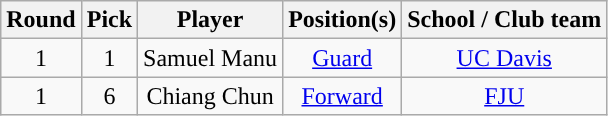<table class="wikitable sortable sortable">
<tr>
<th>Round</th>
<th>Pick</th>
<th>Player</th>
<th>Position(s)</th>
<th>School / Club team</th>
</tr>
<tr style="text-align: center">
<td>1</td>
<td>1</td>
<td>Samuel Manu</td>
<td><a href='#'>Guard</a></td>
<td><a href='#'>UC Davis</a></td>
</tr>
<tr style="text-align: center">
<td>1</td>
<td>6</td>
<td>Chiang Chun</td>
<td><a href='#'>Forward</a></td>
<td><a href='#'>FJU</a></td>
</tr>
</table>
